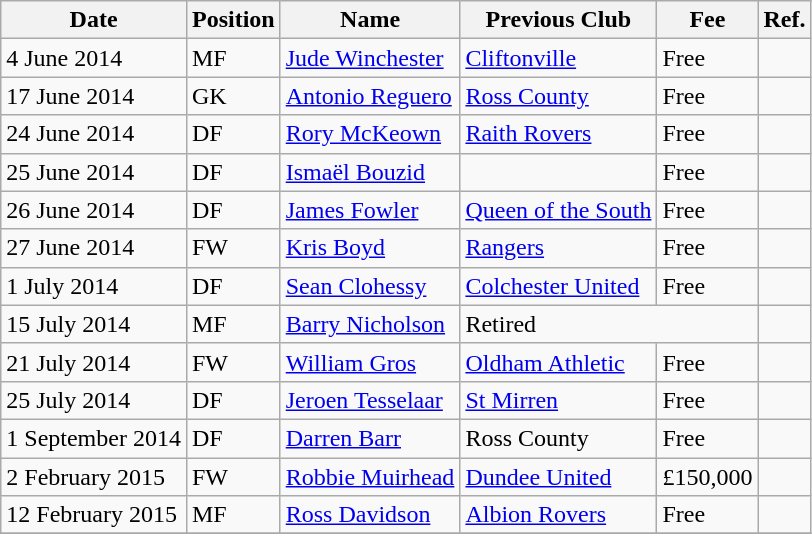<table class="wikitable">
<tr>
<th>Date</th>
<th>Position</th>
<th>Name</th>
<th>Previous Club</th>
<th>Fee</th>
<th>Ref.</th>
</tr>
<tr>
<td>4 June 2014</td>
<td>MF</td>
<td> <a href='#'>Jude Winchester</a></td>
<td> <a href='#'>Cliftonville</a></td>
<td>Free</td>
<td></td>
</tr>
<tr>
<td>17 June 2014</td>
<td>GK</td>
<td> <a href='#'>Antonio Reguero</a></td>
<td><a href='#'>Ross County</a></td>
<td>Free</td>
<td></td>
</tr>
<tr>
<td>24 June 2014</td>
<td>DF</td>
<td> <a href='#'>Rory McKeown</a></td>
<td><a href='#'>Raith Rovers</a></td>
<td>Free</td>
<td></td>
</tr>
<tr>
<td>25 June 2014</td>
<td>DF</td>
<td> <a href='#'>Ismaël Bouzid</a></td>
<td></td>
<td>Free</td>
<td></td>
</tr>
<tr>
<td>26 June 2014</td>
<td>DF</td>
<td><a href='#'>James Fowler</a></td>
<td><a href='#'>Queen of the South</a></td>
<td>Free</td>
<td></td>
</tr>
<tr>
<td>27 June 2014</td>
<td>FW</td>
<td><a href='#'>Kris Boyd</a></td>
<td><a href='#'>Rangers</a></td>
<td>Free</td>
<td></td>
</tr>
<tr>
<td>1 July 2014</td>
<td>DF</td>
<td> <a href='#'>Sean Clohessy</a></td>
<td> <a href='#'>Colchester United</a></td>
<td>Free</td>
<td></td>
</tr>
<tr>
<td>15 July 2014</td>
<td>MF</td>
<td><a href='#'>Barry Nicholson</a></td>
<td colspan=2>Retired</td>
<td></td>
</tr>
<tr>
<td>21 July 2014</td>
<td>FW</td>
<td> <a href='#'>William Gros</a></td>
<td> <a href='#'>Oldham Athletic</a></td>
<td>Free</td>
<td></td>
</tr>
<tr>
<td>25 July 2014</td>
<td>DF</td>
<td> <a href='#'>Jeroen Tesselaar</a></td>
<td><a href='#'>St Mirren</a></td>
<td>Free</td>
<td></td>
</tr>
<tr>
<td>1 September 2014</td>
<td>DF</td>
<td><a href='#'>Darren Barr</a></td>
<td>Ross County</td>
<td>Free</td>
<td></td>
</tr>
<tr>
<td>2 February 2015</td>
<td>FW</td>
<td><a href='#'>Robbie Muirhead</a></td>
<td><a href='#'>Dundee United</a></td>
<td>£150,000</td>
<td></td>
</tr>
<tr>
<td>12 February 2015</td>
<td>MF</td>
<td><a href='#'>Ross Davidson</a></td>
<td><a href='#'>Albion Rovers</a></td>
<td>Free</td>
<td></td>
</tr>
<tr>
</tr>
</table>
